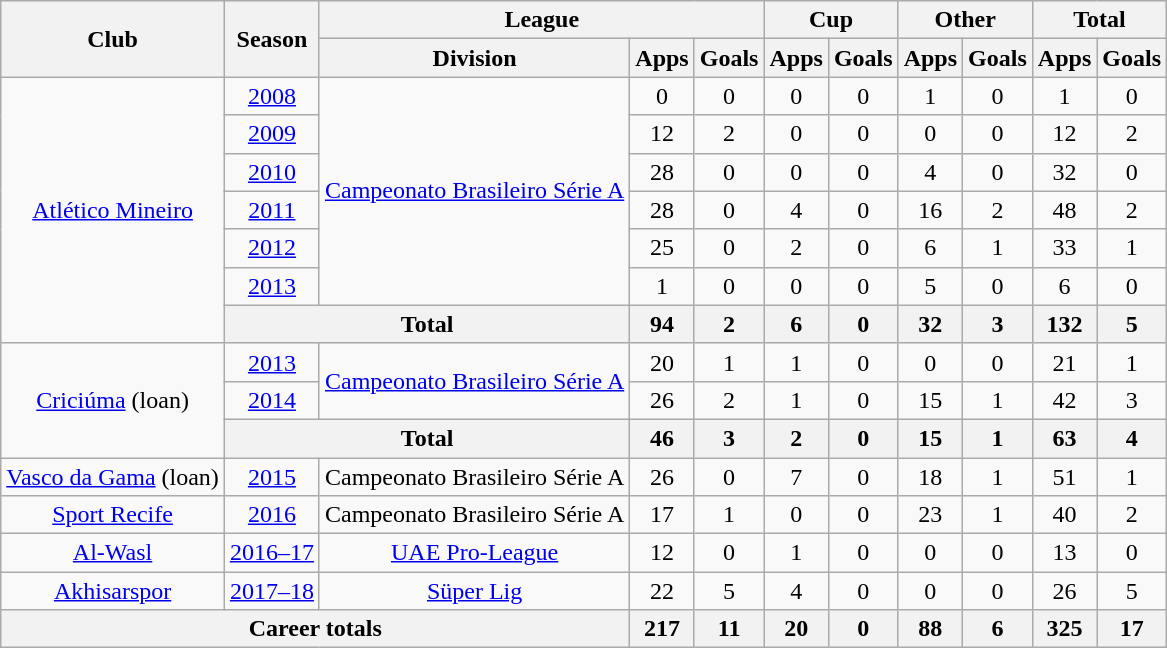<table class="wikitable" style="text-align: center">
<tr>
<th rowspan=2>Club</th>
<th rowspan=2>Season</th>
<th colspan=3>League</th>
<th colspan=2>Cup</th>
<th colspan=2>Other</th>
<th colspan=2>Total</th>
</tr>
<tr>
<th>Division</th>
<th>Apps</th>
<th>Goals</th>
<th>Apps</th>
<th>Goals</th>
<th>Apps</th>
<th>Goals</th>
<th>Apps</th>
<th>Goals</th>
</tr>
<tr>
<td rowspan=7><a href='#'>Atlético Mineiro</a></td>
<td><a href='#'>2008</a></td>
<td rowspan=6><a href='#'>Campeonato Brasileiro Série A</a></td>
<td>0</td>
<td>0</td>
<td>0</td>
<td>0</td>
<td>1</td>
<td>0</td>
<td>1</td>
<td>0</td>
</tr>
<tr>
<td><a href='#'>2009</a></td>
<td>12</td>
<td>2</td>
<td>0</td>
<td>0</td>
<td>0</td>
<td>0</td>
<td>12</td>
<td>2</td>
</tr>
<tr>
<td><a href='#'>2010</a></td>
<td>28</td>
<td>0</td>
<td>0</td>
<td>0</td>
<td>4</td>
<td>0</td>
<td>32</td>
<td>0</td>
</tr>
<tr>
<td><a href='#'>2011</a></td>
<td>28</td>
<td>0</td>
<td>4</td>
<td>0</td>
<td>16</td>
<td>2</td>
<td>48</td>
<td>2</td>
</tr>
<tr>
<td><a href='#'>2012</a></td>
<td>25</td>
<td>0</td>
<td>2</td>
<td>0</td>
<td>6</td>
<td>1</td>
<td>33</td>
<td>1</td>
</tr>
<tr>
<td><a href='#'>2013</a></td>
<td>1</td>
<td>0</td>
<td>0</td>
<td>0</td>
<td>5</td>
<td>0</td>
<td>6</td>
<td>0</td>
</tr>
<tr>
<th colspan=2>Total</th>
<th>94</th>
<th>2</th>
<th>6</th>
<th>0</th>
<th>32</th>
<th>3</th>
<th>132</th>
<th>5</th>
</tr>
<tr>
<td rowspan=3><a href='#'>Criciúma</a> (loan)</td>
<td><a href='#'>2013</a></td>
<td rowspan=2><a href='#'>Campeonato Brasileiro Série A</a></td>
<td>20</td>
<td>1</td>
<td>1</td>
<td>0</td>
<td>0</td>
<td>0</td>
<td>21</td>
<td>1</td>
</tr>
<tr>
<td><a href='#'>2014</a></td>
<td>26</td>
<td>2</td>
<td>1</td>
<td>0</td>
<td>15</td>
<td>1</td>
<td>42</td>
<td>3</td>
</tr>
<tr>
<th colspan=2>Total</th>
<th>46</th>
<th>3</th>
<th>2</th>
<th>0</th>
<th>15</th>
<th>1</th>
<th>63</th>
<th>4</th>
</tr>
<tr>
<td><a href='#'>Vasco da Gama</a> (loan)</td>
<td><a href='#'>2015</a></td>
<td>Campeonato Brasileiro Série A</td>
<td>26</td>
<td>0</td>
<td>7</td>
<td>0</td>
<td>18</td>
<td>1</td>
<td>51</td>
<td>1</td>
</tr>
<tr>
<td><a href='#'>Sport Recife</a></td>
<td><a href='#'>2016</a></td>
<td>Campeonato Brasileiro Série A</td>
<td>17</td>
<td>1</td>
<td>0</td>
<td>0</td>
<td>23</td>
<td>1</td>
<td>40</td>
<td>2</td>
</tr>
<tr>
<td><a href='#'>Al-Wasl</a></td>
<td><a href='#'>2016–17</a></td>
<td><a href='#'>UAE Pro-League</a></td>
<td>12</td>
<td>0</td>
<td>1</td>
<td>0</td>
<td>0</td>
<td>0</td>
<td>13</td>
<td>0</td>
</tr>
<tr>
<td><a href='#'>Akhisarspor</a></td>
<td><a href='#'>2017–18</a></td>
<td><a href='#'>Süper Lig</a></td>
<td>22</td>
<td>5</td>
<td>4</td>
<td>0</td>
<td>0</td>
<td>0</td>
<td>26</td>
<td>5</td>
</tr>
<tr>
<th colspan=3>Career totals</th>
<th>217</th>
<th>11</th>
<th>20</th>
<th>0</th>
<th>88</th>
<th>6</th>
<th>325</th>
<th>17</th>
</tr>
</table>
